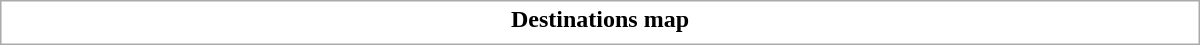<table class="collapsible uncollapsed" style="border:1px #aaa solid; width:50em; margin:0.2em auto">
<tr>
<th>Destinations map</th>
</tr>
<tr>
<td></td>
</tr>
</table>
